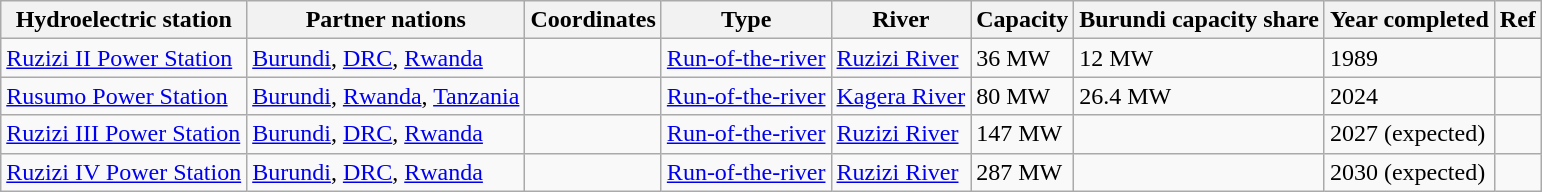<table class="wikitable">
<tr>
<th>Hydroelectric station</th>
<th>Partner nations</th>
<th>Coordinates</th>
<th>Type</th>
<th>River</th>
<th>Capacity</th>
<th>Burundi capacity share</th>
<th>Year completed</th>
<th>Ref</th>
</tr>
<tr>
<td><a href='#'>Ruzizi II Power Station</a></td>
<td><a href='#'>Burundi</a>, <a href='#'>DRC</a>, <a href='#'>Rwanda</a></td>
<td><small></small></td>
<td><a href='#'>Run-of-the-river</a></td>
<td><a href='#'>Ruzizi River</a></td>
<td>36 MW</td>
<td>12 MW</td>
<td>1989</td>
<td></td>
</tr>
<tr>
<td><a href='#'>Rusumo Power Station</a></td>
<td><a href='#'>Burundi</a>, <a href='#'>Rwanda</a>, <a href='#'>Tanzania</a></td>
<td><small></small></td>
<td><a href='#'>Run-of-the-river</a></td>
<td><a href='#'>Kagera River</a></td>
<td>80 MW</td>
<td>26.4 MW</td>
<td>2024</td>
<td></td>
</tr>
<tr>
<td><a href='#'>Ruzizi III Power Station</a></td>
<td><a href='#'>Burundi</a>, <a href='#'>DRC</a>, <a href='#'>Rwanda</a></td>
<td></td>
<td><a href='#'>Run-of-the-river</a></td>
<td><a href='#'>Ruzizi River</a></td>
<td>147 MW</td>
<td></td>
<td>2027 (expected)</td>
<td></td>
</tr>
<tr>
<td><a href='#'>Ruzizi IV Power Station</a></td>
<td><a href='#'>Burundi</a>, <a href='#'>DRC</a>, <a href='#'>Rwanda</a></td>
<td></td>
<td><a href='#'>Run-of-the-river</a></td>
<td><a href='#'>Ruzizi River</a></td>
<td>287 MW</td>
<td></td>
<td>2030 (expected)</td>
<td></td>
</tr>
</table>
